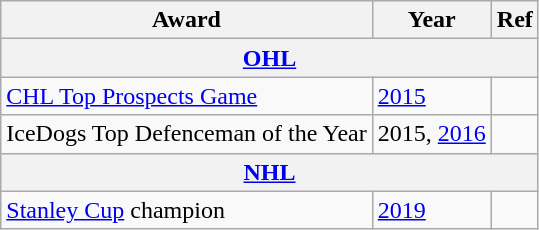<table class="wikitable">
<tr>
<th>Award</th>
<th>Year</th>
<th>Ref</th>
</tr>
<tr>
<th colspan="3"><a href='#'>OHL</a></th>
</tr>
<tr>
<td><a href='#'>CHL Top Prospects Game</a></td>
<td><a href='#'>2015</a></td>
<td></td>
</tr>
<tr>
<td>IceDogs Top Defenceman of the Year</td>
<td>2015, <a href='#'>2016</a></td>
<td></td>
</tr>
<tr>
<th colspan="3"><a href='#'>NHL</a></th>
</tr>
<tr>
<td><a href='#'>Stanley Cup</a> champion</td>
<td><a href='#'>2019</a></td>
<td></td>
</tr>
</table>
